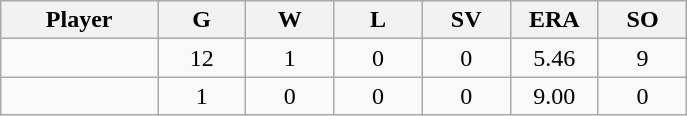<table class="wikitable sortable">
<tr>
<th bgcolor="#DDDDFF" width="16%">Player</th>
<th bgcolor="#DDDDFF" width="9%">G</th>
<th bgcolor="#DDDDFF" width="9%">W</th>
<th bgcolor="#DDDDFF" width="9%">L</th>
<th bgcolor="#DDDDFF" width="9%">SV</th>
<th bgcolor="#DDDDFF" width="9%">ERA</th>
<th bgcolor="#DDDDFF" width="9%">SO</th>
</tr>
<tr align="center">
<td></td>
<td>12</td>
<td>1</td>
<td>0</td>
<td>0</td>
<td>5.46</td>
<td>9</td>
</tr>
<tr align="center">
<td></td>
<td>1</td>
<td>0</td>
<td>0</td>
<td>0</td>
<td>9.00</td>
<td>0</td>
</tr>
</table>
